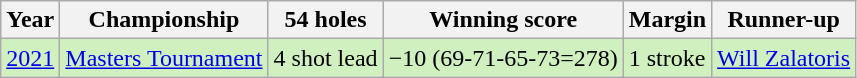<table class="wikitable">
<tr>
<th>Year</th>
<th>Championship</th>
<th>54 holes</th>
<th>Winning score</th>
<th>Margin</th>
<th>Runner-up</th>
</tr>
<tr style="background:#d0f0c0;">
<td><a href='#'>2021</a></td>
<td><a href='#'>Masters Tournament</a></td>
<td>4 shot lead</td>
<td>−10 (69-71-65-73=278)</td>
<td>1 stroke</td>
<td> <a href='#'>Will Zalatoris</a></td>
</tr>
</table>
